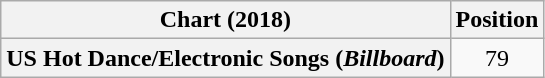<table class="wikitable plainrowheaders" style="text-align:center">
<tr>
<th scope="col">Chart (2018)</th>
<th scope="col">Position</th>
</tr>
<tr>
<th scope="row">US Hot Dance/Electronic Songs (<em>Billboard</em>)</th>
<td>79</td>
</tr>
</table>
